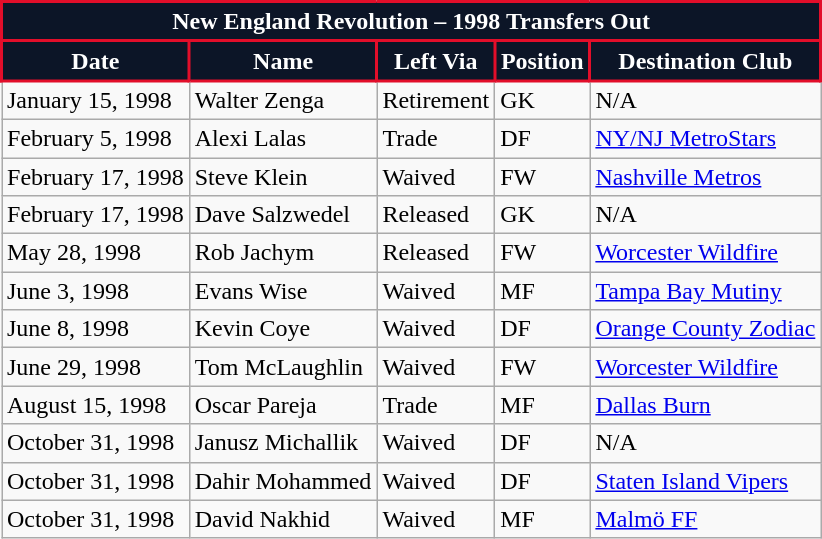<table class="wikitable">
<tr>
<th colspan="5" style="background:#0c1527; color:#fff; border:2px solid #e20e2a; text-align: center; font-weight:bold;">New England Revolution – 1998 Transfers Out</th>
</tr>
<tr>
<th style="background:#0c1527; color:#fff; border:2px solid #e20e2a;" scope="col">Date</th>
<th style="background:#0c1527; color:#fff; border:2px solid #e20e2a;" scope="col">Name</th>
<th style="background:#0c1527; color:#fff; border:2px solid #e20e2a;" scope="col">Left Via</th>
<th style="background:#0c1527; color:#fff; border:2px solid #e20e2a;" scope="col">Position</th>
<th style="background:#0c1527; color:#fff; border:2px solid #e20e2a;" scope="col">Destination Club</th>
</tr>
<tr>
<td>January 15, 1998</td>
<td>Walter Zenga</td>
<td>Retirement</td>
<td>GK</td>
<td>N/A</td>
</tr>
<tr>
<td>February 5, 1998</td>
<td>Alexi Lalas</td>
<td>Trade</td>
<td>DF</td>
<td><a href='#'>NY/NJ MetroStars</a></td>
</tr>
<tr>
<td>February 17, 1998</td>
<td>Steve Klein</td>
<td>Waived</td>
<td>FW</td>
<td><a href='#'>Nashville Metros</a></td>
</tr>
<tr>
<td>February 17, 1998</td>
<td>Dave Salzwedel</td>
<td>Released</td>
<td>GK</td>
<td>N/A</td>
</tr>
<tr>
<td>May 28, 1998</td>
<td>Rob Jachym</td>
<td>Released</td>
<td>FW</td>
<td> <a href='#'>Worcester Wildfire</a></td>
</tr>
<tr>
<td>June 3, 1998</td>
<td>Evans Wise</td>
<td>Waived</td>
<td>MF</td>
<td> <a href='#'>Tampa Bay Mutiny</a></td>
</tr>
<tr>
<td>June 8, 1998</td>
<td>Kevin Coye</td>
<td>Waived</td>
<td>DF</td>
<td> <a href='#'>Orange County Zodiac</a></td>
</tr>
<tr>
<td>June 29, 1998</td>
<td>Tom McLaughlin</td>
<td>Waived</td>
<td>FW</td>
<td> <a href='#'>Worcester Wildfire</a></td>
</tr>
<tr>
<td>August 15, 1998</td>
<td>Oscar Pareja</td>
<td>Trade</td>
<td>MF</td>
<td> <a href='#'>Dallas Burn</a></td>
</tr>
<tr>
<td>October 31, 1998</td>
<td>Janusz Michallik</td>
<td>Waived</td>
<td>DF</td>
<td>N/A</td>
</tr>
<tr>
<td>October 31, 1998</td>
<td>Dahir Mohammed</td>
<td>Waived</td>
<td>DF</td>
<td> <a href='#'>Staten Island Vipers</a></td>
</tr>
<tr>
<td>October 31, 1998</td>
<td>David Nakhid</td>
<td>Waived</td>
<td>MF</td>
<td> <a href='#'>Malmö FF</a></td>
</tr>
</table>
